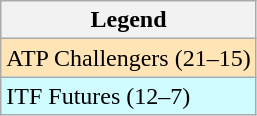<table class=wikitable>
<tr>
<th>Legend</th>
</tr>
<tr bgcolor=moccasin>
<td>ATP Challengers (21–15)</td>
</tr>
<tr bgcolor=cffcff>
<td>ITF Futures (12–7)</td>
</tr>
</table>
